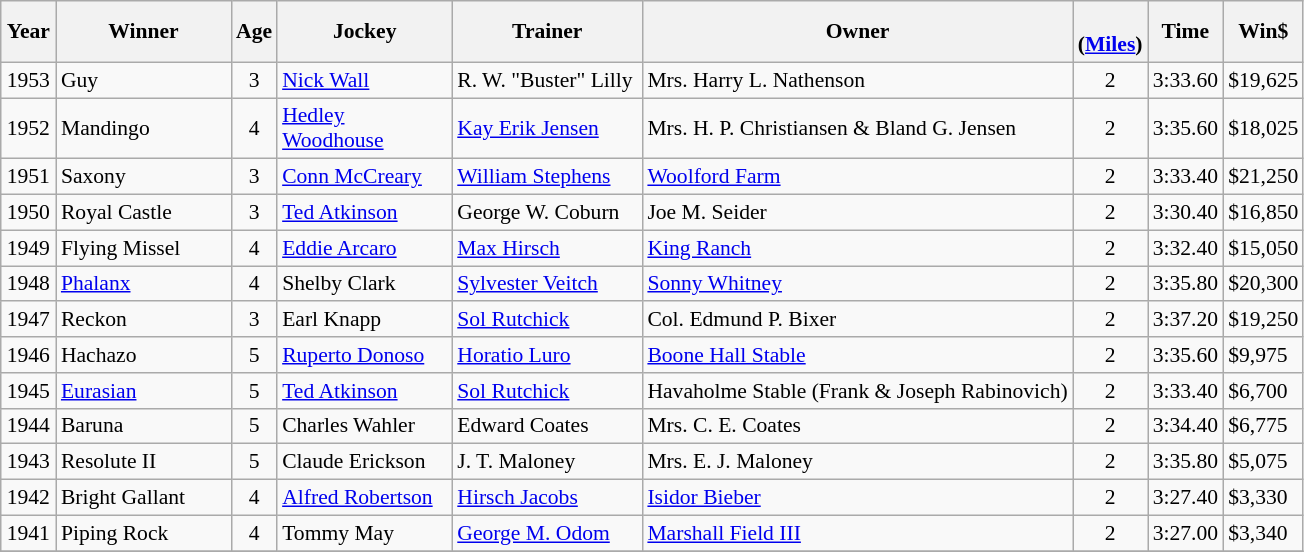<table class="wikitable sortable" style="font-size:90%">
<tr>
<th style="width:30px">Year<br></th>
<th style="width:110px">Winner<br></th>
<th style="width:20px">Age<br></th>
<th style="width:110px">Jockey<br></th>
<th style="width:120px">Trainer<br></th>
<th>Owner<br></th>
<th style="width:25px"><br> <span>(<a href='#'>Miles</a>)</span></th>
<th style="width:25px">Time<br></th>
<th style="width:25px">Win$<br></th>
</tr>
<tr>
<td align=center>1953</td>
<td>Guy</td>
<td align=center>3</td>
<td><a href='#'>Nick Wall</a></td>
<td>R. W. "Buster" Lilly</td>
<td>Mrs. Harry L. Nathenson</td>
<td align=center>2<span> </span></td>
<td>3:33.60</td>
<td>$19,625</td>
</tr>
<tr>
<td align=center>1952</td>
<td>Mandingo</td>
<td align=center>4</td>
<td><a href='#'>Hedley Woodhouse</a></td>
<td><a href='#'>Kay Erik Jensen</a></td>
<td>Mrs. H. P. Christiansen & Bland G. Jensen</td>
<td align=center>2<span> </span></td>
<td>3:35.60</td>
<td>$18,025</td>
</tr>
<tr>
<td align=center>1951</td>
<td>Saxony</td>
<td align=center>3</td>
<td><a href='#'>Conn McCreary</a></td>
<td><a href='#'>William Stephens</a></td>
<td><a href='#'>Woolford Farm</a></td>
<td align=center>2<span> </span></td>
<td>3:33.40</td>
<td>$21,250</td>
</tr>
<tr>
<td align=center>1950</td>
<td>Royal Castle</td>
<td align=center>3</td>
<td><a href='#'>Ted Atkinson</a></td>
<td>George W. Coburn</td>
<td>Joe M. Seider</td>
<td align=center>2<span> </span></td>
<td>3:30.40</td>
<td>$16,850</td>
</tr>
<tr>
<td align=center>1949</td>
<td>Flying Missel</td>
<td align=center>4</td>
<td><a href='#'>Eddie Arcaro</a></td>
<td><a href='#'>Max Hirsch</a></td>
<td><a href='#'>King Ranch</a></td>
<td align=center>2<span> </span></td>
<td>3:32.40</td>
<td>$15,050</td>
</tr>
<tr>
<td align=center>1948</td>
<td><a href='#'>Phalanx</a></td>
<td align=center>4</td>
<td>Shelby Clark</td>
<td><a href='#'>Sylvester Veitch</a></td>
<td><a href='#'>Sonny Whitney</a></td>
<td align=center>2<span> </span></td>
<td>3:35.80</td>
<td>$20,300</td>
</tr>
<tr>
<td align=center>1947</td>
<td>Reckon</td>
<td align=center>3</td>
<td>Earl Knapp</td>
<td><a href='#'>Sol Rutchick</a></td>
<td>Col. Edmund P. Bixer</td>
<td align=center>2<span> </span></td>
<td>3:37.20</td>
<td>$19,250</td>
</tr>
<tr>
<td align=center>1946</td>
<td>Hachazo</td>
<td align=center>5</td>
<td><a href='#'>Ruperto Donoso</a></td>
<td><a href='#'>Horatio Luro</a></td>
<td><a href='#'>Boone Hall Stable</a></td>
<td align=center>2<span> </span></td>
<td>3:35.60</td>
<td>$9,975</td>
</tr>
<tr>
<td align=center>1945</td>
<td><a href='#'>Eurasian</a></td>
<td align=center>5</td>
<td><a href='#'>Ted Atkinson</a></td>
<td><a href='#'>Sol Rutchick</a></td>
<td>Havaholme Stable (Frank & Joseph Rabinovich)</td>
<td align=center>2<span> </span></td>
<td>3:33.40</td>
<td>$6,700</td>
</tr>
<tr>
<td align=center>1944</td>
<td>Baruna</td>
<td align=center>5</td>
<td>Charles Wahler</td>
<td>Edward Coates</td>
<td>Mrs. C. E. Coates</td>
<td align=center>2<span> </span></td>
<td>3:34.40</td>
<td>$6,775</td>
</tr>
<tr>
<td align=center>1943</td>
<td>Resolute II</td>
<td align=center>5</td>
<td>Claude Erickson</td>
<td>J. T. Maloney</td>
<td>Mrs. E. J. Maloney</td>
<td align=center>2<span> </span></td>
<td>3:35.80</td>
<td>$5,075</td>
</tr>
<tr>
<td align=center>1942</td>
<td>Bright Gallant</td>
<td align=center>4</td>
<td><a href='#'>Alfred Robertson</a></td>
<td><a href='#'>Hirsch Jacobs</a></td>
<td><a href='#'>Isidor Bieber</a></td>
<td align=center>2</td>
<td>3:27.40</td>
<td>$3,330</td>
</tr>
<tr>
<td align=center>1941</td>
<td>Piping Rock</td>
<td align=center>4</td>
<td>Tommy May</td>
<td><a href='#'>George M. Odom</a></td>
<td><a href='#'>Marshall Field III</a></td>
<td align=center>2</td>
<td>3:27.00</td>
<td>$3,340</td>
</tr>
<tr>
</tr>
</table>
